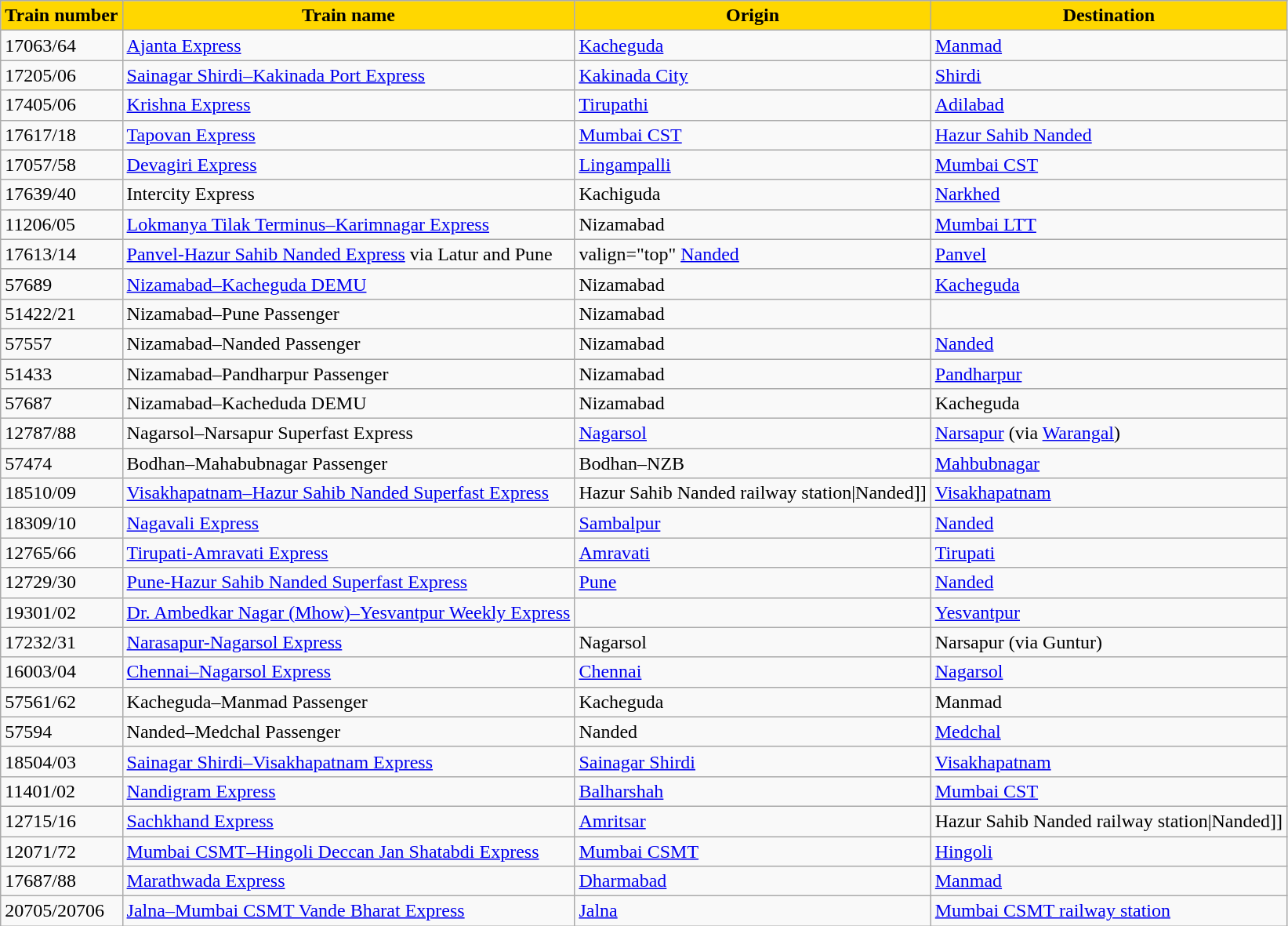<table class="wikitable">
<tr>
<th ! style="background-color:#FFD700">Train number</th>
<th ! style="background-color:#FFD700">Train name</th>
<th ! style="background-color:#FFD700">Origin</th>
<th ! style="background-color:#FFD700">Destination</th>
</tr>
<tr>
<td valign="top">17063/64</td>
<td valign="top"><a href='#'>Ajanta Express</a></td>
<td valign="top"><a href='#'>Kacheguda</a></td>
<td valign="top"><a href='#'>Manmad</a></td>
</tr>
<tr>
<td valign="top">17205/06</td>
<td valign="top"><a href='#'>Sainagar Shirdi–Kakinada Port Express</a></td>
<td valign="top"><a href='#'>Kakinada City</a></td>
<td valign="top"><a href='#'>Shirdi</a></td>
</tr>
<tr>
<td valign="top">17405/06</td>
<td valign="top"><a href='#'>Krishna Express</a></td>
<td valign="top"><a href='#'>Tirupathi</a></td>
<td valign="top"><a href='#'>Adilabad</a></td>
</tr>
<tr>
<td valign="top">17617/18</td>
<td valign="top"><a href='#'>Tapovan Express</a></td>
<td valign="top"><a href='#'>Mumbai CST</a></td>
<td valign="top"><a href='#'>Hazur Sahib Nanded</a></td>
</tr>
<tr>
<td valign="top">17057/58</td>
<td valign="top"><a href='#'>Devagiri Express</a></td>
<td valign="top"><a href='#'>Lingampalli</a></td>
<td valign="top"><a href='#'>Mumbai CST</a></td>
</tr>
<tr>
<td valign="top">17639/40</td>
<td valign="top">Intercity Express</td>
<td valign="top">Kachiguda</td>
<td valign="top"><a href='#'>Narkhed</a></td>
</tr>
<tr>
<td valign="top">11206/05</td>
<td valign="top"><a href='#'>Lokmanya Tilak Terminus–Karimnagar Express</a></td>
<td valign="top">Nizamabad</td>
<td valign="top"><a href='#'>Mumbai LTT</a></td>
</tr>
<tr>
<td valign="top">17613/14</td>
<td valign="top"><a href='#'>Panvel-Hazur Sahib Nanded Express</a> via Latur and Pune</td>
<td>valign="top" <a href='#'>Nanded</a></td>
<td valign="top"><a href='#'>Panvel</a></td>
</tr>
<tr>
<td valign="top">57689</td>
<td valign="top"><a href='#'>Nizamabad–Kacheguda DEMU</a></td>
<td valign="top">Nizamabad</td>
<td valign="top"><a href='#'>Kacheguda</a></td>
</tr>
<tr>
<td valign="top">51422/21</td>
<td valign="top">Nizamabad–Pune Passenger</td>
<td valign="top">Nizamabad</td>
<td valign="top"></td>
</tr>
<tr>
<td valign="top">57557</td>
<td valign="top">Nizamabad–Nanded Passenger</td>
<td valign="top">Nizamabad</td>
<td valign="top"><a href='#'>Nanded</a></td>
</tr>
<tr>
<td valign="top">51433</td>
<td valign="top">Nizamabad–Pandharpur Passenger</td>
<td valign="top">Nizamabad</td>
<td valign="top"><a href='#'>Pandharpur</a></td>
</tr>
<tr>
<td valign="top">57687</td>
<td valign="top">Nizamabad–Kacheduda DEMU</td>
<td valign="top">Nizamabad</td>
<td valign="top">Kacheguda</td>
</tr>
<tr>
<td valign="top">12787/88</td>
<td valign="top">Nagarsol–Narsapur Superfast Express</td>
<td valign="top"><a href='#'>Nagarsol</a></td>
<td valign="top"><a href='#'>Narsapur</a> (via <a href='#'>Warangal</a>)</td>
</tr>
<tr>
<td valign="top">57474</td>
<td valign="top">Bodhan–Mahabubnagar Passenger</td>
<td valign="top">Bodhan–NZB</td>
<td valign="top"><a href='#'>Mahbubnagar</a></td>
</tr>
<tr>
<td valign="top">18510/09</td>
<td valign="top"><a href='#'>Visakhapatnam–Hazur Sahib Nanded Superfast Express</a></td>
<td valign="top">Hazur Sahib Nanded railway station|Nanded]]</td>
<td valign="top"><a href='#'>Visakhapatnam</a></td>
</tr>
<tr>
<td valign="top">18309/10</td>
<td valign="top"><a href='#'>Nagavali Express</a></td>
<td valign="top"><a href='#'>Sambalpur</a></td>
<td valign="top"><a href='#'>Nanded</a></td>
</tr>
<tr>
<td valign="top">12765/66</td>
<td valign="top"><a href='#'>Tirupati-Amravati Express</a></td>
<td valign="top"><a href='#'>Amravati</a></td>
<td valign="top"><a href='#'>Tirupati</a></td>
</tr>
<tr>
<td valign="top">12729/30</td>
<td valign="top"><a href='#'>Pune-Hazur Sahib Nanded Superfast Express</a></td>
<td valign="top"><a href='#'>Pune</a></td>
<td valign="top"><a href='#'>Nanded</a></td>
</tr>
<tr>
<td valign="top">19301/02</td>
<td valign="top"><a href='#'>Dr. Ambedkar Nagar (Mhow)–Yesvantpur Weekly Express</a></td>
<td valign="top"></td>
<td valign="top"><a href='#'>Yesvantpur</a></td>
</tr>
<tr>
<td valign="top">17232/31</td>
<td valign="top"><a href='#'>Narasapur-Nagarsol Express</a></td>
<td valign="top">Nagarsol</td>
<td valign="top">Narsapur (via Guntur)</td>
</tr>
<tr>
<td valign="top">16003/04</td>
<td valign="top"><a href='#'>Chennai–Nagarsol Express</a></td>
<td valign="top"><a href='#'>Chennai</a></td>
<td valign="top"><a href='#'>Nagarsol</a></td>
</tr>
<tr>
<td valign="top">57561/62</td>
<td valign="top">Kacheguda–Manmad Passenger</td>
<td valign="top">Kacheguda</td>
<td valign="top">Manmad</td>
</tr>
<tr>
<td valign="top">57594</td>
<td valign="top">Nanded–Medchal Passenger</td>
<td valign="top">Nanded</td>
<td valign="top"><a href='#'>Medchal</a></td>
</tr>
<tr>
<td valign="top">18504/03</td>
<td valign="top"><a href='#'>Sainagar Shirdi–Visakhapatnam Express</a></td>
<td valign="top"><a href='#'>Sainagar Shirdi</a></td>
<td valign="top"><a href='#'>Visakhapatnam</a></td>
</tr>
<tr>
<td valign="top">11401/02</td>
<td valign="top"><a href='#'>Nandigram Express</a></td>
<td valign="top"><a href='#'>Balharshah</a></td>
<td valign="top"><a href='#'>Mumbai CST</a></td>
</tr>
<tr>
<td valign="top">12715/16</td>
<td valign="top"><a href='#'>Sachkhand Express</a></td>
<td valign="top"><a href='#'>Amritsar</a></td>
<td valign="top">Hazur Sahib Nanded railway station|Nanded]]</td>
</tr>
<tr>
<td valign="top">12071/72</td>
<td valign="top"><a href='#'>Mumbai CSMT–Hingoli Deccan Jan Shatabdi Express</a></td>
<td valign="top"><a href='#'>Mumbai CSMT</a></td>
<td valign="top"><a href='#'>Hingoli</a></td>
</tr>
<tr>
<td valign="top">17687/88</td>
<td valign="top"><a href='#'>Marathwada Express</a></td>
<td valign="top"><a href='#'>Dharmabad</a></td>
<td valign="top"><a href='#'>Manmad</a></td>
</tr>
<tr>
<td valign="top">20705/20706</td>
<td valign="top"><a href='#'>Jalna–Mumbai CSMT Vande Bharat Express</a></td>
<td valign="top"><a href='#'>Jalna</a></td>
<td valign="top"><a href='#'>Mumbai CSMT railway station</a></td>
</tr>
</table>
